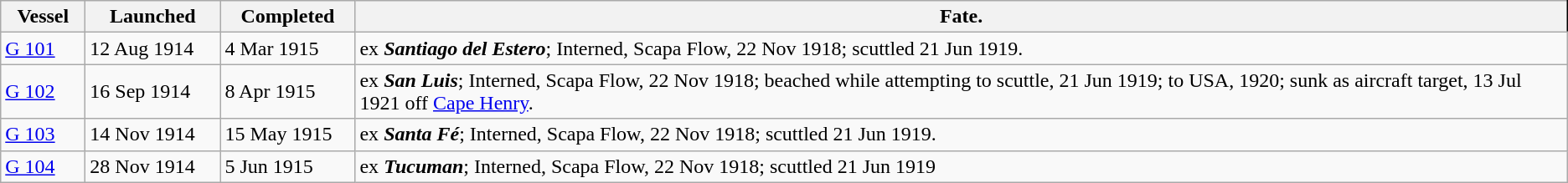<table class="wikitable">
<tr>
<th width="60px">Vessel</th>
<th width="100px">Launched</th>
<th width="100px">Completed</th>
<th style="border-right:1px solid black;">Fate.</th>
</tr>
<tr>
<td><a href='#'>G 101</a></td>
<td>12 Aug 1914</td>
<td>4 Mar 1915</td>
<td>ex <strong><em>Santiago del Estero</em></strong>; Interned, Scapa Flow, 22 Nov 1918; scuttled 21 Jun 1919.</td>
</tr>
<tr>
<td><a href='#'>G 102</a></td>
<td>16 Sep 1914</td>
<td>8 Apr 1915</td>
<td>ex <strong><em>San Luis</em></strong>; Interned, Scapa Flow, 22 Nov 1918; beached while attempting to scuttle, 21 Jun 1919; to USA, 1920; sunk as aircraft target, 13 Jul 1921 off <a href='#'>Cape Henry</a>.</td>
</tr>
<tr>
<td><a href='#'>G 103</a></td>
<td>14 Nov 1914</td>
<td>15 May 1915</td>
<td>ex <strong><em>Santa Fé</em></strong>; Interned, Scapa Flow, 22 Nov 1918; scuttled 21 Jun 1919.</td>
</tr>
<tr>
<td><a href='#'>G 104</a></td>
<td>28 Nov 1914</td>
<td>5 Jun 1915</td>
<td>ex <strong><em>Tucuman</em></strong>; Interned, Scapa Flow, 22 Nov 1918; scuttled 21 Jun 1919</td>
</tr>
</table>
